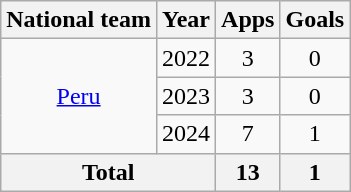<table class="wikitable" style="text-align:center">
<tr>
<th>National team</th>
<th>Year</th>
<th>Apps</th>
<th>Goals</th>
</tr>
<tr>
<td rowspan="3"><a href='#'>Peru</a></td>
<td>2022</td>
<td>3</td>
<td>0</td>
</tr>
<tr>
<td>2023</td>
<td>3</td>
<td>0</td>
</tr>
<tr>
<td>2024</td>
<td>7</td>
<td>1</td>
</tr>
<tr>
<th colspan="2">Total</th>
<th>13</th>
<th>1</th>
</tr>
</table>
